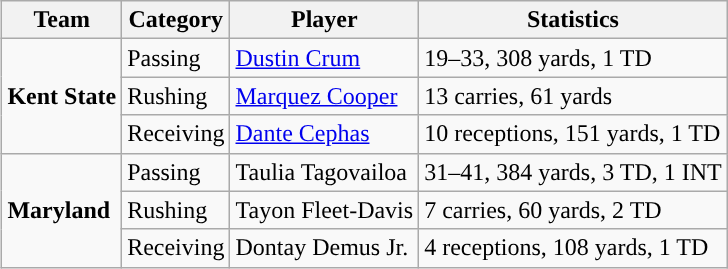<table class="wikitable" style="float: right;">
<tr>
<th>Team</th>
<th>Category</th>
<th>Player</th>
<th>Statistics</th>
</tr>
<tr>
<td rowspan=3><strong>Kent State</strong></td>
<td>Passing</td>
<td><a href='#'>Dustin Crum</a></td>
<td>19–33, 308 yards, 1 TD</td>
</tr>
<tr>
<td>Rushing</td>
<td><a href='#'>Marquez Cooper</a></td>
<td>13 carries, 61 yards</td>
</tr>
<tr>
<td>Receiving</td>
<td><a href='#'>Dante Cephas</a></td>
<td>10 receptions, 151 yards, 1 TD</td>
</tr>
<tr>
<td rowspan=3><strong>Maryland</strong></td>
<td>Passing</td>
<td>Taulia Tagovailoa</td>
<td>31–41, 384 yards, 3 TD, 1 INT</td>
</tr>
<tr>
<td>Rushing</td>
<td>Tayon Fleet-Davis</td>
<td>7 carries, 60 yards, 2 TD</td>
</tr>
<tr>
<td>Receiving</td>
<td>Dontay Demus Jr.</td>
<td>4 receptions, 108 yards, 1 TD</td>
</tr>
</table>
